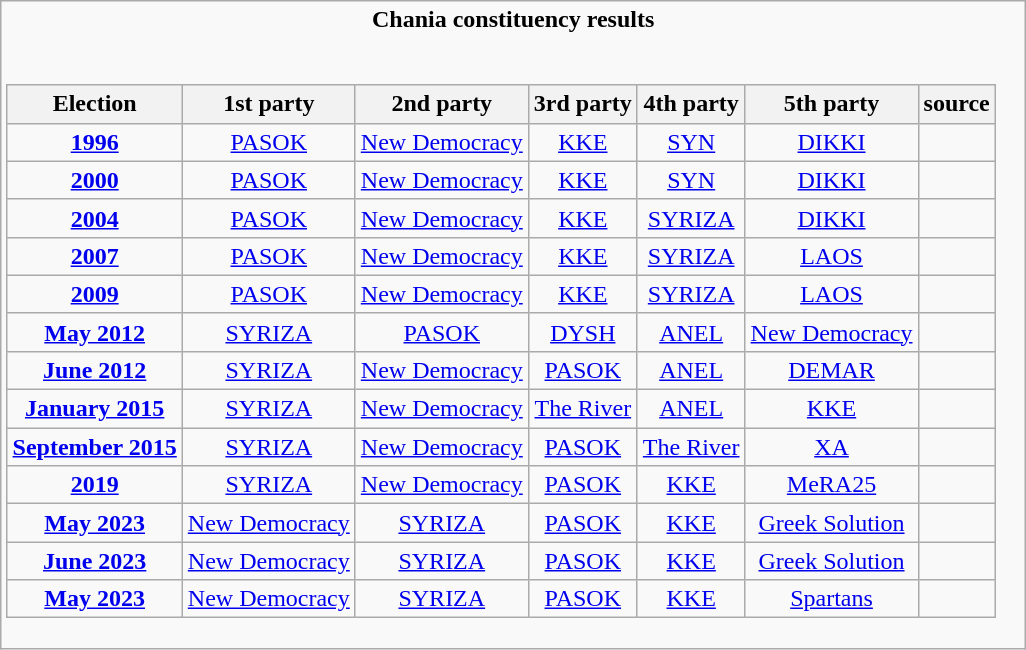<table class=wikitable>
<tr>
<td align="center"><strong>Chania constituency results</strong><br><br><table class=wikitable style="text-align:center">
<tr>
<th>Election</th>
<th>1st party</th>
<th>2nd party</th>
<th>3rd party</th>
<th>4th party</th>
<th>5th party</th>
<th>source</th>
</tr>
<tr>
<td><strong><a href='#'>1996</a></strong></td>
<td><a href='#'>PASOK</a><br></td>
<td><a href='#'>New Democracy</a><br></td>
<td><a href='#'>KKE</a><br></td>
<td><a href='#'>SYN</a><br></td>
<td><a href='#'>DIKKI</a><br></td>
<td></td>
</tr>
<tr>
<td><strong><a href='#'>2000</a></strong></td>
<td><a href='#'>PASOK</a><br></td>
<td><a href='#'>New Democracy</a><br></td>
<td><a href='#'>KKE</a><br></td>
<td><a href='#'>SYN</a><br></td>
<td><a href='#'>DIKKI</a><br></td>
<td></td>
</tr>
<tr>
<td><strong><a href='#'>2004</a></strong></td>
<td><a href='#'>PASOK</a><br></td>
<td><a href='#'>New Democracy</a><br></td>
<td><a href='#'>KKE</a><br></td>
<td><a href='#'>SYRIZA</a><br></td>
<td><a href='#'>DIKKI</a><br></td>
<td></td>
</tr>
<tr>
<td><strong><a href='#'>2007</a></strong></td>
<td><a href='#'>PASOK</a><br></td>
<td><a href='#'>New Democracy</a><br></td>
<td><a href='#'>KKE</a><br></td>
<td><a href='#'>SYRIZA</a><br></td>
<td><a href='#'>LAOS</a><br></td>
<td></td>
</tr>
<tr>
<td><strong><a href='#'>2009</a></strong></td>
<td><a href='#'>PASOK</a><br></td>
<td><a href='#'>New Democracy</a><br></td>
<td><a href='#'>KKE</a><br></td>
<td><a href='#'>SYRIZA</a><br></td>
<td><a href='#'>LAOS</a><br></td>
<td></td>
</tr>
<tr>
<td><strong><a href='#'>May 2012</a></strong></td>
<td><a href='#'>SYRIZA</a><br></td>
<td><a href='#'>PASOK</a><br></td>
<td><a href='#'>DYSH</a><br></td>
<td><a href='#'>ANEL</a><br></td>
<td><a href='#'>New Democracy</a><br></td>
<td></td>
</tr>
<tr>
<td><strong><a href='#'>June 2012</a></strong></td>
<td><a href='#'>SYRIZA</a><br></td>
<td><a href='#'>New Democracy</a><br></td>
<td><a href='#'>PASOK</a><br></td>
<td><a href='#'>ANEL</a><br></td>
<td><a href='#'>DEMAR</a><br></td>
<td></td>
</tr>
<tr>
<td><strong><a href='#'>January 2015</a></strong></td>
<td><a href='#'>SYRIZA</a><br></td>
<td><a href='#'>New Democracy</a><br></td>
<td><a href='#'>The River</a><br></td>
<td><a href='#'>ANEL</a><br></td>
<td><a href='#'>KKE</a><br></td>
<td></td>
</tr>
<tr>
<td><strong><a href='#'>September 2015</a></strong></td>
<td><a href='#'>SYRIZA</a><br></td>
<td><a href='#'>New Democracy</a><br></td>
<td><a href='#'>PASOK</a><br></td>
<td><a href='#'>The River</a><br></td>
<td><a href='#'>XA</a><br></td>
<td></td>
</tr>
<tr>
<td><strong><a href='#'>2019</a></strong></td>
<td><a href='#'>SYRIZA</a><br></td>
<td><a href='#'>New Democracy</a><br></td>
<td><a href='#'>PASOK</a><br></td>
<td><a href='#'>KKE</a><br></td>
<td><a href='#'>MeRA25</a><br></td>
<td></td>
</tr>
<tr>
<td><strong><a href='#'>May 2023</a></strong></td>
<td><a href='#'>New Democracy</a><br></td>
<td><a href='#'>SYRIZA</a><br></td>
<td><a href='#'>PASOK</a><br></td>
<td><a href='#'>KKE</a><br></td>
<td><a href='#'>Greek Solution</a><br></td>
<td></td>
</tr>
<tr>
<td><strong><a href='#'>June 2023</a></strong></td>
<td><a href='#'>New Democracy</a><br></td>
<td><a href='#'>SYRIZA</a><br></td>
<td><a href='#'>PASOK</a><br></td>
<td><a href='#'>KKE</a><br></td>
<td><a href='#'>Greek Solution</a><br></td>
<td></td>
</tr>
<tr>
<td><strong><a href='#'>May 2023</a></strong></td>
<td><a href='#'>New Democracy</a><br></td>
<td><a href='#'>SYRIZA</a><br></td>
<td><a href='#'>PASOK</a><br></td>
<td><a href='#'>KKE</a><br></td>
<td><a href='#'>Spartans</a><br></td>
<td></td>
</tr>
</table>
</td>
</tr>
</table>
